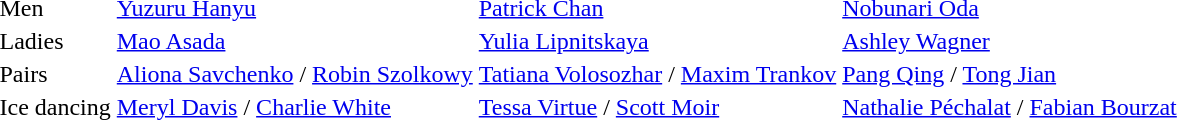<table>
<tr>
<td>Men</td>
<td> <a href='#'>Yuzuru Hanyu</a></td>
<td> <a href='#'>Patrick Chan</a></td>
<td> <a href='#'>Nobunari Oda</a></td>
</tr>
<tr>
<td>Ladies</td>
<td> <a href='#'>Mao Asada</a></td>
<td> <a href='#'>Yulia Lipnitskaya</a></td>
<td> <a href='#'>Ashley Wagner</a></td>
</tr>
<tr>
<td>Pairs</td>
<td> <a href='#'>Aliona Savchenko</a> / <a href='#'>Robin Szolkowy</a></td>
<td> <a href='#'>Tatiana Volosozhar</a> / <a href='#'>Maxim Trankov</a></td>
<td> <a href='#'>Pang Qing</a> / <a href='#'>Tong Jian</a></td>
</tr>
<tr>
<td>Ice dancing</td>
<td> <a href='#'>Meryl Davis</a> / <a href='#'>Charlie White</a></td>
<td> <a href='#'>Tessa Virtue</a> / <a href='#'>Scott Moir</a></td>
<td> <a href='#'>Nathalie Péchalat</a> / <a href='#'>Fabian Bourzat</a></td>
</tr>
</table>
